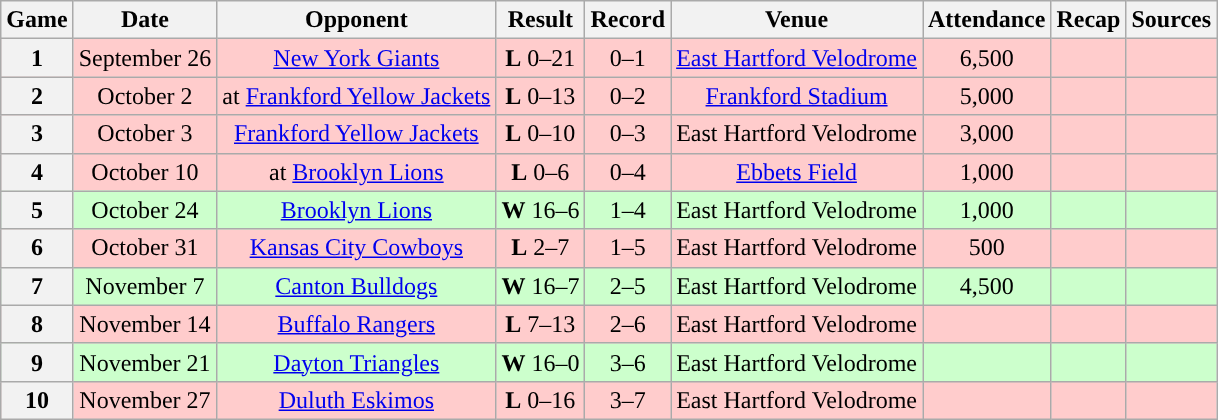<table class="wikitable" style="text-align:center">
<tr>
<th>Game</th>
<th>Date</th>
<th>Opponent</th>
<th>Result</th>
<th>Record</th>
<th>Venue</th>
<th>Attendance</th>
<th>Recap</th>
<th>Sources</th>
</tr>
<tr style="background:#fcc">
<th>1</th>
<td>September 26</td>
<td><a href='#'>New York Giants</a></td>
<td><strong>L</strong> 0–21</td>
<td>0–1</td>
<td><a href='#'>East Hartford Velodrome</a></td>
<td>6,500</td>
<td></td>
<td></td>
</tr>
<tr style="background:#fcc">
<th>2</th>
<td>October 2</td>
<td>at <a href='#'>Frankford Yellow Jackets</a></td>
<td><strong>L</strong> 0–13</td>
<td>0–2</td>
<td><a href='#'>Frankford Stadium</a></td>
<td>5,000 </td>
<td></td>
<td></td>
</tr>
<tr style="background:#fcc">
<th>3</th>
<td>October 3</td>
<td><a href='#'>Frankford Yellow Jackets</a></td>
<td><strong>L</strong> 0–10</td>
<td>0–3</td>
<td>East Hartford Velodrome</td>
<td>3,000</td>
<td></td>
<td></td>
</tr>
<tr style="background:#fcc">
<th>4</th>
<td>October 10</td>
<td>at <a href='#'>Brooklyn Lions</a></td>
<td><strong>L</strong> 0–6</td>
<td>0–4</td>
<td><a href='#'>Ebbets Field</a></td>
<td>1,000</td>
<td></td>
<td></td>
</tr>
<tr style="background:#cfc">
<th>5</th>
<td>October 24</td>
<td><a href='#'>Brooklyn Lions</a></td>
<td><strong>W</strong> 16–6</td>
<td>1–4</td>
<td>East Hartford Velodrome</td>
<td>1,000</td>
<td></td>
<td></td>
</tr>
<tr style="background:#fcc">
<th>6</th>
<td>October 31</td>
<td><a href='#'>Kansas City Cowboys</a></td>
<td><strong>L</strong> 2–7</td>
<td>1–5</td>
<td>East Hartford Velodrome</td>
<td>500</td>
<td></td>
<td></td>
</tr>
<tr style="background:#cfc">
<th>7</th>
<td>November 7</td>
<td><a href='#'>Canton Bulldogs</a></td>
<td><strong>W</strong> 16–7</td>
<td>2–5</td>
<td>East Hartford Velodrome</td>
<td>4,500</td>
<td></td>
<td></td>
</tr>
<tr style="background:#fcc">
<th>8</th>
<td>November 14</td>
<td><a href='#'>Buffalo Rangers</a></td>
<td><strong>L</strong> 7–13</td>
<td>2–6</td>
<td>East Hartford Velodrome</td>
<td></td>
<td></td>
<td></td>
</tr>
<tr style="background:#cfc">
<th>9</th>
<td>November 21</td>
<td><a href='#'>Dayton Triangles</a></td>
<td><strong>W</strong> 16–0</td>
<td>3–6</td>
<td>East Hartford Velodrome</td>
<td></td>
<td></td>
<td></td>
</tr>
<tr style="background:#fcc">
<th>10</th>
<td>November 27</td>
<td><a href='#'>Duluth Eskimos</a></td>
<td><strong>L</strong> 0–16</td>
<td>3–7</td>
<td>East Hartford Velodrome</td>
<td></td>
<td></td>
<td></td>
</tr>
</table>
